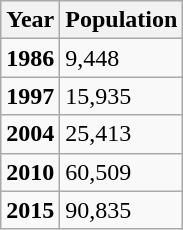<table class="wikitable">
<tr>
<th>Year</th>
<th>Population</th>
</tr>
<tr>
<td><strong>1986</strong></td>
<td>9,448</td>
</tr>
<tr>
<td><strong>1997</strong></td>
<td>15,935</td>
</tr>
<tr>
<td><strong>2004</strong></td>
<td>25,413</td>
</tr>
<tr>
<td><strong>2010</strong></td>
<td>60,509</td>
</tr>
<tr>
<td><strong>2015</strong></td>
<td>90,835</td>
</tr>
</table>
